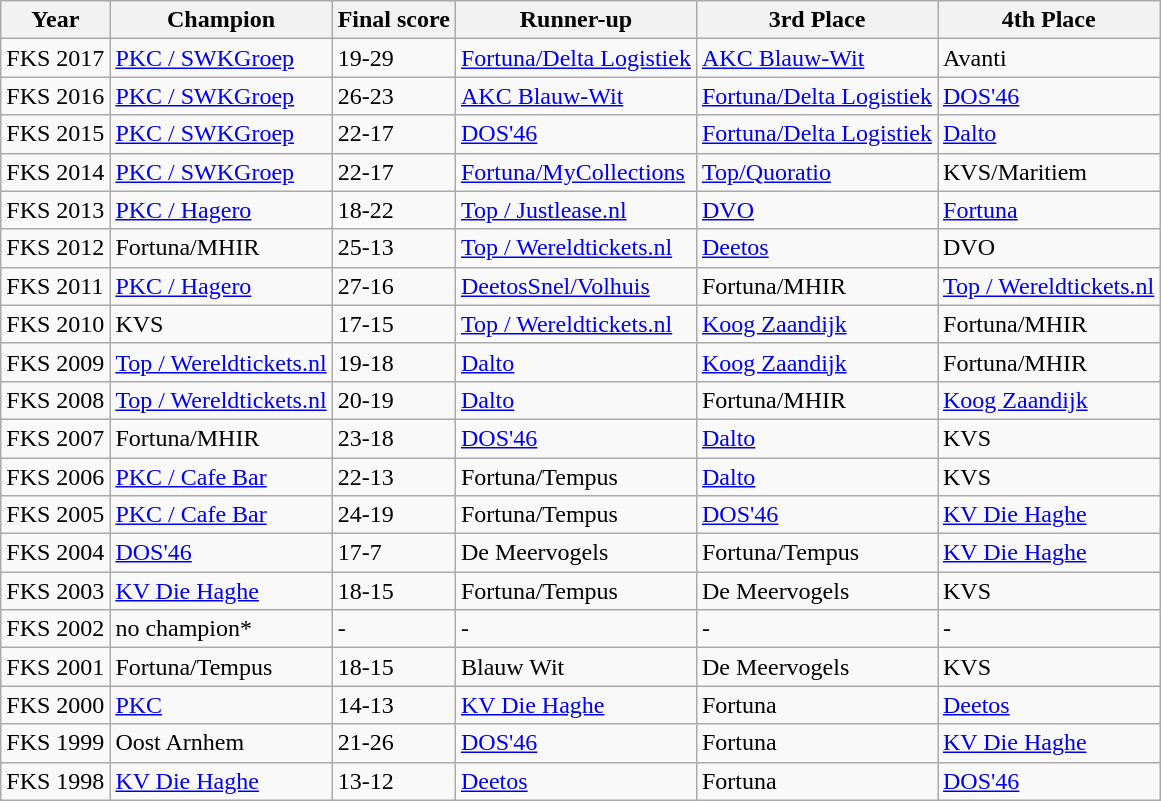<table class="wikitable">
<tr>
<th>Year</th>
<th>Champion</th>
<th>Final score</th>
<th>Runner-up</th>
<th>3rd Place</th>
<th>4th Place</th>
</tr>
<tr>
<td>FKS 2017</td>
<td><a href='#'> PKC / SWKGroep</a></td>
<td>19-29</td>
<td><a href='#'>Fortuna/Delta Logistiek</a></td>
<td><a href='#'>AKC Blauw-Wit</a></td>
<td>Avanti</td>
</tr>
<tr>
<td>FKS 2016</td>
<td><a href='#'> PKC / SWKGroep</a></td>
<td>26-23</td>
<td><a href='#'>AKC Blauw-Wit</a></td>
<td><a href='#'>Fortuna/Delta Logistiek</a></td>
<td><a href='#'>DOS'46</a></td>
</tr>
<tr>
<td>FKS 2015</td>
<td><a href='#'> PKC / SWKGroep</a></td>
<td>22-17</td>
<td><a href='#'>DOS'46</a></td>
<td><a href='#'>Fortuna/Delta Logistiek</a></td>
<td><a href='#'>Dalto</a></td>
</tr>
<tr>
<td>FKS 2014</td>
<td><a href='#'> PKC / SWKGroep</a></td>
<td>22-17</td>
<td><a href='#'>Fortuna/MyCollections</a></td>
<td><a href='#'> Top/Quoratio</a></td>
<td>KVS/Maritiem</td>
</tr>
<tr>
<td>FKS 2013</td>
<td><a href='#'> PKC / Hagero</a></td>
<td>18-22</td>
<td><a href='#'> Top / Justlease.nl</a></td>
<td><a href='#'> DVO</a></td>
<td><a href='#'>Fortuna</a></td>
</tr>
<tr>
<td>FKS 2012</td>
<td>Fortuna/MHIR</td>
<td>25-13</td>
<td><a href='#'> Top / Wereldtickets.nl</a></td>
<td><a href='#'>Deetos</a></td>
<td>DVO</td>
</tr>
<tr>
<td>FKS 2011</td>
<td><a href='#'> PKC / Hagero</a></td>
<td>27-16</td>
<td><a href='#'>DeetosSnel/Volhuis</a></td>
<td>Fortuna/MHIR</td>
<td><a href='#'> Top / Wereldtickets.nl</a></td>
</tr>
<tr>
<td>FKS 2010</td>
<td>KVS</td>
<td>17-15</td>
<td><a href='#'> Top / Wereldtickets.nl</a></td>
<td><a href='#'>Koog Zaandijk</a></td>
<td>Fortuna/MHIR</td>
</tr>
<tr>
<td>FKS 2009</td>
<td><a href='#'> Top / Wereldtickets.nl</a></td>
<td>19-18</td>
<td><a href='#'>Dalto</a></td>
<td><a href='#'>Koog Zaandijk</a></td>
<td>Fortuna/MHIR</td>
</tr>
<tr>
<td>FKS 2008</td>
<td><a href='#'> Top / Wereldtickets.nl</a></td>
<td>20-19</td>
<td><a href='#'>Dalto</a></td>
<td>Fortuna/MHIR</td>
<td><a href='#'>Koog Zaandijk</a></td>
</tr>
<tr>
<td>FKS 2007</td>
<td>Fortuna/MHIR</td>
<td>23-18</td>
<td><a href='#'>DOS'46</a></td>
<td><a href='#'>Dalto</a></td>
<td>KVS</td>
</tr>
<tr>
<td>FKS 2006</td>
<td><a href='#'> PKC / Cafe Bar</a></td>
<td>22-13</td>
<td>Fortuna/Tempus</td>
<td><a href='#'>Dalto</a></td>
<td>KVS</td>
</tr>
<tr>
<td>FKS 2005</td>
<td><a href='#'> PKC / Cafe Bar</a></td>
<td>24-19</td>
<td>Fortuna/Tempus</td>
<td><a href='#'>DOS'46</a></td>
<td><a href='#'>KV Die Haghe</a></td>
</tr>
<tr>
<td>FKS 2004</td>
<td><a href='#'>DOS'46</a></td>
<td>17-7</td>
<td>De Meervogels</td>
<td>Fortuna/Tempus</td>
<td><a href='#'>KV Die Haghe</a></td>
</tr>
<tr>
<td>FKS 2003</td>
<td><a href='#'>KV Die Haghe</a></td>
<td>18-15</td>
<td>Fortuna/Tempus</td>
<td>De Meervogels</td>
<td>KVS</td>
</tr>
<tr>
<td>FKS 2002</td>
<td>no champion*</td>
<td>-</td>
<td>-</td>
<td>-</td>
<td>-</td>
</tr>
<tr>
<td>FKS 2001</td>
<td>Fortuna/Tempus</td>
<td>18-15</td>
<td>Blauw Wit</td>
<td>De Meervogels</td>
<td>KVS</td>
</tr>
<tr>
<td>FKS 2000</td>
<td><a href='#'> PKC</a></td>
<td>14-13</td>
<td><a href='#'>KV Die Haghe</a></td>
<td>Fortuna</td>
<td><a href='#'>Deetos</a></td>
</tr>
<tr>
<td>FKS 1999</td>
<td>Oost Arnhem</td>
<td>21-26</td>
<td><a href='#'>DOS'46</a></td>
<td>Fortuna</td>
<td><a href='#'>KV Die Haghe</a></td>
</tr>
<tr>
<td>FKS 1998</td>
<td><a href='#'>KV Die Haghe</a></td>
<td>13-12</td>
<td><a href='#'>Deetos</a></td>
<td>Fortuna</td>
<td><a href='#'>DOS'46</a></td>
</tr>
</table>
